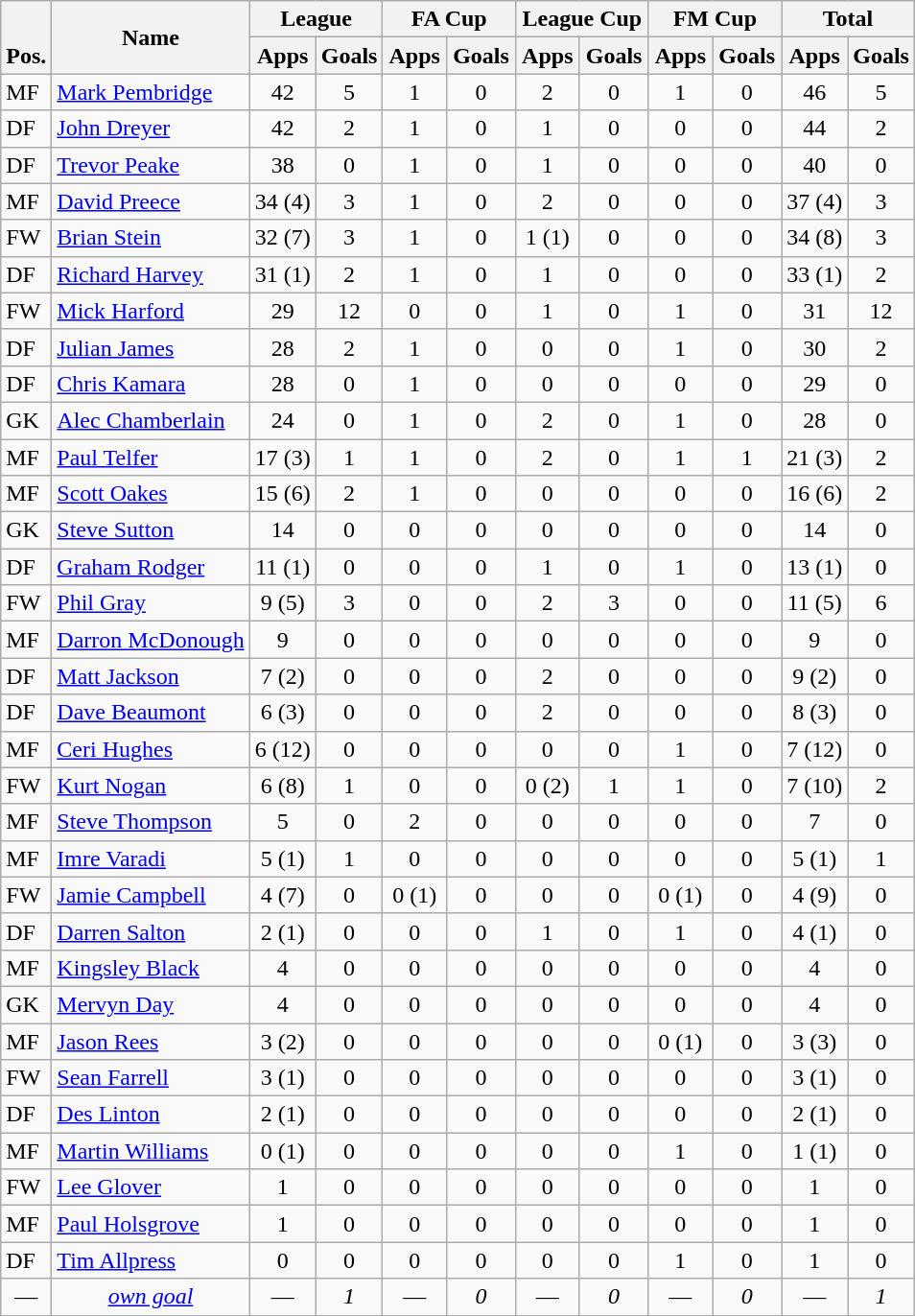<table class="wikitable" style="text-align:center">
<tr>
<th rowspan="2" valign="bottom">Pos.</th>
<th rowspan="2">Name</th>
<th colspan="2" width="85">League</th>
<th colspan="2" width="85">FA Cup</th>
<th colspan="2" width="85">League Cup</th>
<th colspan="2" width="85">FM Cup</th>
<th colspan="2" width="85">Total</th>
</tr>
<tr>
<th>Apps</th>
<th>Goals</th>
<th>Apps</th>
<th>Goals</th>
<th>Apps</th>
<th>Goals</th>
<th>Apps</th>
<th>Goals</th>
<th>Apps</th>
<th>Goals</th>
</tr>
<tr>
<td align="left">MF</td>
<td align="left"> <a href='#'>Mark Pembridge</a></td>
<td>42</td>
<td>5</td>
<td>1</td>
<td>0</td>
<td>2</td>
<td>0</td>
<td>1</td>
<td>0</td>
<td>46</td>
<td>5</td>
</tr>
<tr>
<td align="left">DF</td>
<td align="left"> <a href='#'>John Dreyer</a></td>
<td>42</td>
<td>2</td>
<td>1</td>
<td>0</td>
<td>1</td>
<td>0</td>
<td>0</td>
<td>0</td>
<td>44</td>
<td>2</td>
</tr>
<tr>
<td align="left">DF</td>
<td align="left"> <a href='#'>Trevor Peake</a></td>
<td>38</td>
<td>0</td>
<td>1</td>
<td>0</td>
<td>1</td>
<td>0</td>
<td>0</td>
<td>0</td>
<td>40</td>
<td>0</td>
</tr>
<tr>
<td align="left">MF</td>
<td align="left"> <a href='#'>David Preece</a></td>
<td>34 (4)</td>
<td>3</td>
<td>1</td>
<td>0</td>
<td>2</td>
<td>0</td>
<td>0</td>
<td>0</td>
<td>37 (4)</td>
<td>3</td>
</tr>
<tr>
<td align="left">FW</td>
<td align="left"> <a href='#'>Brian Stein</a></td>
<td>32 (7)</td>
<td>3</td>
<td>1</td>
<td>0</td>
<td>1 (1)</td>
<td>0</td>
<td>0</td>
<td>0</td>
<td>34 (8)</td>
<td>3</td>
</tr>
<tr>
<td align="left">DF</td>
<td align="left"> <a href='#'>Richard Harvey</a></td>
<td>31 (1)</td>
<td>2</td>
<td>1</td>
<td>0</td>
<td>1</td>
<td>0</td>
<td>0</td>
<td>0</td>
<td>33 (1)</td>
<td>2</td>
</tr>
<tr>
<td align="left">FW</td>
<td align="left"> <a href='#'>Mick Harford</a></td>
<td>29</td>
<td>12</td>
<td>0</td>
<td>0</td>
<td>1</td>
<td>0</td>
<td>1</td>
<td>0</td>
<td>31</td>
<td>12</td>
</tr>
<tr>
<td align="left">DF</td>
<td align="left"> <a href='#'>Julian James</a></td>
<td>28</td>
<td>2</td>
<td>1</td>
<td>0</td>
<td>0</td>
<td>0</td>
<td>1</td>
<td>0</td>
<td>30</td>
<td>2</td>
</tr>
<tr>
<td align="left">DF</td>
<td align="left"> <a href='#'>Chris Kamara</a></td>
<td>28</td>
<td>0</td>
<td>1</td>
<td>0</td>
<td>0</td>
<td>0</td>
<td>0</td>
<td>0</td>
<td>29</td>
<td>0</td>
</tr>
<tr>
<td align="left">GK</td>
<td align="left"> <a href='#'>Alec Chamberlain</a></td>
<td>24</td>
<td>0</td>
<td>1</td>
<td>0</td>
<td>2</td>
<td>0</td>
<td>1</td>
<td>0</td>
<td>28</td>
<td>0</td>
</tr>
<tr>
<td align="left">MF</td>
<td align="left"> <a href='#'>Paul Telfer</a></td>
<td>17 (3)</td>
<td>1</td>
<td>1</td>
<td>0</td>
<td>2</td>
<td>0</td>
<td>1</td>
<td>1</td>
<td>21 (3)</td>
<td>2</td>
</tr>
<tr>
<td align="left">MF</td>
<td align="left"> <a href='#'>Scott Oakes</a></td>
<td>15 (6)</td>
<td>2</td>
<td>1</td>
<td>0</td>
<td>0</td>
<td>0</td>
<td>0</td>
<td>0</td>
<td>16 (6)</td>
<td>2</td>
</tr>
<tr>
<td align="left">GK</td>
<td align="left"> <a href='#'>Steve Sutton</a></td>
<td>14</td>
<td>0</td>
<td>0</td>
<td>0</td>
<td>0</td>
<td>0</td>
<td>0</td>
<td>0</td>
<td>14</td>
<td>0</td>
</tr>
<tr>
<td align="left">DF</td>
<td align="left"> <a href='#'>Graham Rodger</a></td>
<td>11 (1)</td>
<td>0</td>
<td>0</td>
<td>0</td>
<td>1</td>
<td>0</td>
<td>1</td>
<td>0</td>
<td>13 (1)</td>
<td>0</td>
</tr>
<tr>
<td align="left">FW</td>
<td align="left"> <a href='#'>Phil Gray</a></td>
<td>9 (5)</td>
<td>3</td>
<td>0</td>
<td>0</td>
<td>2</td>
<td>3</td>
<td>0</td>
<td>0</td>
<td>11 (5)</td>
<td>6</td>
</tr>
<tr>
<td align="left">MF</td>
<td align="left"> <a href='#'>Darron McDonough</a></td>
<td>9</td>
<td>0</td>
<td>0</td>
<td>0</td>
<td>0</td>
<td>0</td>
<td>0</td>
<td>0</td>
<td>9</td>
<td>0</td>
</tr>
<tr>
<td align="left">DF</td>
<td align="left"> <a href='#'>Matt Jackson</a></td>
<td>7 (2)</td>
<td>0</td>
<td>0</td>
<td>0</td>
<td>2</td>
<td>0</td>
<td>0</td>
<td>0</td>
<td>9 (2)</td>
<td>0</td>
</tr>
<tr>
<td align="left">DF</td>
<td align="left"> <a href='#'>Dave Beaumont</a></td>
<td>6 (3)</td>
<td>0</td>
<td>0</td>
<td>0</td>
<td>2</td>
<td>0</td>
<td>0</td>
<td>0</td>
<td>8 (3)</td>
<td>0</td>
</tr>
<tr>
<td align="left">MF</td>
<td align="left"> <a href='#'>Ceri Hughes</a></td>
<td>6 (12)</td>
<td>0</td>
<td>0</td>
<td>0</td>
<td>0</td>
<td>0</td>
<td>1</td>
<td>0</td>
<td>7 (12)</td>
<td>0</td>
</tr>
<tr>
<td align="left">FW</td>
<td align="left"> <a href='#'>Kurt Nogan</a></td>
<td>6 (8)</td>
<td>1</td>
<td>0</td>
<td>0</td>
<td>0 (2)</td>
<td>1</td>
<td>1</td>
<td>0</td>
<td>7 (10)</td>
<td>2</td>
</tr>
<tr>
<td align="left">MF</td>
<td align="left"> <a href='#'>Steve Thompson</a></td>
<td>5</td>
<td>0</td>
<td>2</td>
<td>0</td>
<td>0</td>
<td>0</td>
<td>0</td>
<td>0</td>
<td>7</td>
<td>0</td>
</tr>
<tr>
<td align="left">MF</td>
<td align="left"> <a href='#'>Imre Varadi</a></td>
<td>5 (1)</td>
<td>1</td>
<td>0</td>
<td>0</td>
<td>0</td>
<td>0</td>
<td>0</td>
<td>0</td>
<td>5 (1)</td>
<td>1</td>
</tr>
<tr>
<td align="left">FW</td>
<td align="left"> <a href='#'>Jamie Campbell</a></td>
<td>4 (7)</td>
<td>0</td>
<td>0 (1)</td>
<td>0</td>
<td>0</td>
<td>0</td>
<td>0 (1)</td>
<td>0</td>
<td>4 (9)</td>
<td>0</td>
</tr>
<tr>
<td align="left">DF</td>
<td align="left"> <a href='#'>Darren Salton</a></td>
<td>2 (1)</td>
<td>0</td>
<td>0</td>
<td>0</td>
<td>1</td>
<td>0</td>
<td>1</td>
<td>0</td>
<td>4 (1)</td>
<td>0</td>
</tr>
<tr>
<td align="left">MF</td>
<td align="left"> <a href='#'>Kingsley Black</a></td>
<td>4</td>
<td>0</td>
<td>0</td>
<td>0</td>
<td>0</td>
<td>0</td>
<td>0</td>
<td>0</td>
<td>4</td>
<td>0</td>
</tr>
<tr>
<td align="left">GK</td>
<td align="left"> <a href='#'>Mervyn Day</a></td>
<td>4</td>
<td>0</td>
<td>0</td>
<td>0</td>
<td>0</td>
<td>0</td>
<td>0</td>
<td>0</td>
<td>4</td>
<td>0</td>
</tr>
<tr>
<td align="left">MF</td>
<td align="left"> <a href='#'>Jason Rees</a></td>
<td>3 (2)</td>
<td>0</td>
<td>0</td>
<td>0</td>
<td>0</td>
<td>0</td>
<td>0 (1)</td>
<td>0</td>
<td>3 (3)</td>
<td>0</td>
</tr>
<tr>
<td align="left">FW</td>
<td align="left"> <a href='#'>Sean Farrell</a></td>
<td>3 (1)</td>
<td>0</td>
<td>0</td>
<td>0</td>
<td>0</td>
<td>0</td>
<td>0</td>
<td>0</td>
<td>3 (1)</td>
<td>0</td>
</tr>
<tr>
<td align="left">DF</td>
<td align="left"> <a href='#'>Des Linton</a></td>
<td>2 (1)</td>
<td>0</td>
<td>0</td>
<td>0</td>
<td>0</td>
<td>0</td>
<td>0</td>
<td>0</td>
<td>2 (1)</td>
<td>0</td>
</tr>
<tr>
<td align="left">MF</td>
<td align="left"> <a href='#'>Martin Williams</a></td>
<td>0 (1)</td>
<td>0</td>
<td>0</td>
<td>0</td>
<td>0</td>
<td>0</td>
<td>1</td>
<td>0</td>
<td>1 (1)</td>
<td>0</td>
</tr>
<tr>
<td align="left">FW</td>
<td align="left"> <a href='#'>Lee Glover</a></td>
<td>1</td>
<td>0</td>
<td>0</td>
<td>0</td>
<td>0</td>
<td>0</td>
<td>0</td>
<td>0</td>
<td>1</td>
<td>0</td>
</tr>
<tr>
<td align="left">MF</td>
<td align="left"> <a href='#'>Paul Holsgrove</a></td>
<td>1</td>
<td>0</td>
<td>0</td>
<td>0</td>
<td>0</td>
<td>0</td>
<td>0</td>
<td>0</td>
<td>1</td>
<td>0</td>
</tr>
<tr>
<td align="left">DF</td>
<td align="left"> <a href='#'>Tim Allpress</a></td>
<td>0</td>
<td>0</td>
<td>0</td>
<td>0</td>
<td>0</td>
<td>0</td>
<td>1</td>
<td>0</td>
<td>1</td>
<td>0</td>
</tr>
<tr>
<td>—</td>
<td><em><a href='#'>own goal</a></em></td>
<td>—</td>
<td><em>1</em></td>
<td>—</td>
<td><em>0</em></td>
<td>—</td>
<td><em>0</em></td>
<td>—</td>
<td><em>0</em></td>
<td>—</td>
<td><em>1</em></td>
</tr>
</table>
